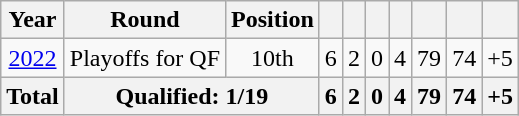<table class="wikitable" style="text-align: center;">
<tr>
<th>Year</th>
<th>Round</th>
<th>Position</th>
<th></th>
<th></th>
<th></th>
<th></th>
<th></th>
<th></th>
<th></th>
</tr>
<tr>
<td> <a href='#'>2022</a></td>
<td>Playoffs for QF</td>
<td>10th</td>
<td>6</td>
<td>2</td>
<td>0</td>
<td>4</td>
<td>79</td>
<td>74</td>
<td>+5</td>
</tr>
<tr>
<th>Total</th>
<th colspan="2">Qualified: 1/19</th>
<th>6</th>
<th>2</th>
<th>0</th>
<th>4</th>
<th>79</th>
<th>74</th>
<th>+5</th>
</tr>
</table>
